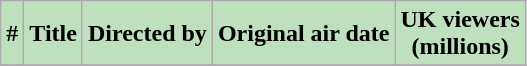<table class="wikitable plainrowheaders" style="background:#FFFFFF;">
<tr>
<th style="background: #bfe0bf;">#</th>
<th style="background: #bfe0bf;">Title</th>
<th style="background: #bfe0bf;">Directed by</th>
<th style="background: #bfe0bf;">Original air date</th>
<th style="background: #bfe0bf;">UK viewers<br>(millions)</th>
</tr>
<tr>
</tr>
</table>
